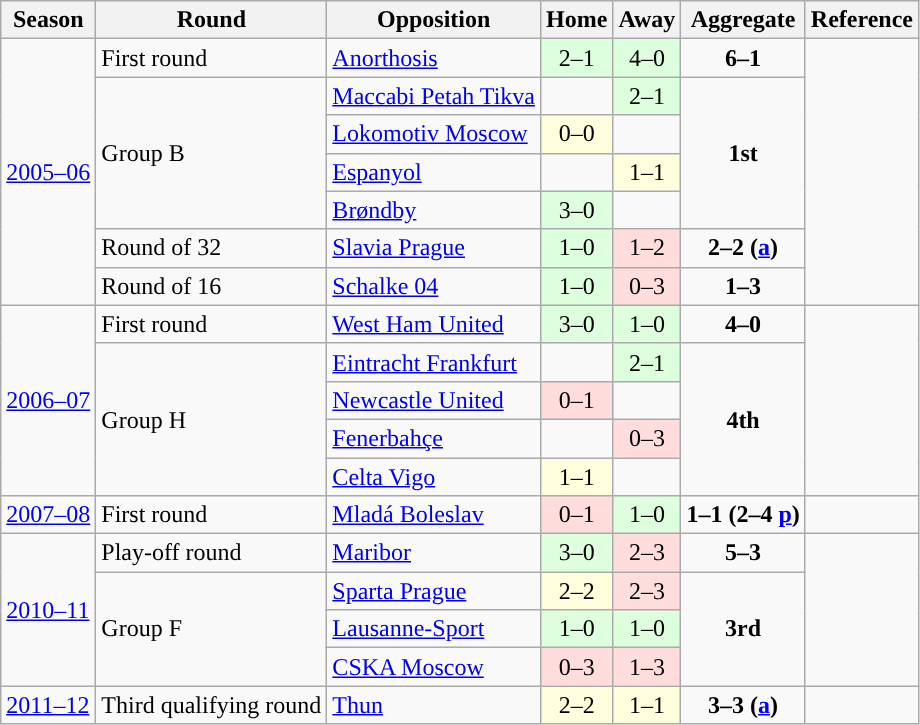<table class="wikitable">
<tr>
<th>Season</th>
<th>Round</th>
<th>Opposition</th>
<th>Home</th>
<th>Away</th>
<th>Aggregate</th>
<th>Reference</th>
</tr>
<tr>
<td rowspan=7><a href='#'>2005–06</a></td>
<td>First round</td>
<td> <a href='#'>Anorthosis</a></td>
<td style="text-align:center; background:#dfd;">2–1</td>
<td style="text-align:center; background:#dfd;">4–0</td>
<td style="text-align:center;"><strong>6–1</strong></td>
<td rowspan=7 style="text-align:center;"></td>
</tr>
<tr>
<td rowspan=4>Group B</td>
<td> <a href='#'>Maccabi Petah Tikva</a></td>
<td></td>
<td style="text-align:center; background:#dfd;">2–1</td>
<td style="text-align:center;" rowspan=4><strong>1st</strong></td>
</tr>
<tr>
<td> <a href='#'>Lokomotiv Moscow</a></td>
<td style="text-align:center; background:#ffd;">0–0</td>
<td></td>
</tr>
<tr>
<td> <a href='#'>Espanyol</a></td>
<td></td>
<td style="text-align:center; background:#ffd;">1–1</td>
</tr>
<tr>
<td> <a href='#'>Brøndby</a></td>
<td style="text-align:center; background:#dfd;">3–0</td>
<td></td>
</tr>
<tr>
<td>Round of 32</td>
<td> <a href='#'>Slavia Prague</a></td>
<td style="text-align:center; background:#dfd;">1–0</td>
<td style="text-align:center; background:#fdd;">1–2</td>
<td style="text-align:center;"><strong>2–2 (<a href='#'>a</a>)</strong></td>
</tr>
<tr>
<td>Round of 16</td>
<td> <a href='#'>Schalke 04</a></td>
<td style="text-align:center; background:#dfd;">1–0</td>
<td style="text-align:center; background:#fdd;">0–3</td>
<td style="text-align:center;"><strong>1–3</strong></td>
</tr>
<tr>
<td rowspan=5><a href='#'>2006–07</a></td>
<td>First round</td>
<td> <a href='#'>West Ham United</a></td>
<td style="text-align:center; background:#dfd;">3–0</td>
<td style="text-align:center; background:#dfd;">1–0</td>
<td style="text-align:center;"><strong>4–0</strong></td>
<td rowspan=5 style="text-align:center;"></td>
</tr>
<tr>
<td rowspan=4>Group H</td>
<td> <a href='#'>Eintracht Frankfurt</a></td>
<td></td>
<td style="text-align:center; background:#dfd;">2–1</td>
<td style="text-align:center;" rowspan=4><strong>4th</strong></td>
</tr>
<tr>
<td> <a href='#'>Newcastle United</a></td>
<td style="text-align:center; background:#fdd;">0–1</td>
<td></td>
</tr>
<tr>
<td> <a href='#'>Fenerbahçe</a></td>
<td></td>
<td style="text-align:center; background:#fdd;">0–3</td>
</tr>
<tr>
<td> <a href='#'>Celta Vigo</a></td>
<td style="text-align:center; background:#ffd;">1–1</td>
<td></td>
</tr>
<tr>
<td><a href='#'>2007–08</a></td>
<td>First round</td>
<td> <a href='#'>Mladá Boleslav</a></td>
<td style="text-align:center; background:#fdd;">0–1 </td>
<td style="text-align:center; background:#dfd;">1–0</td>
<td style="text-align:center;"><strong>1–1 (2–4 <a href='#'>p</a>)</strong></td>
<td style="text-align:center;"></td>
</tr>
<tr>
<td rowspan=4><a href='#'>2010–11</a></td>
<td>Play-off round</td>
<td> <a href='#'>Maribor</a></td>
<td style="text-align:center; background:#dfd;">3–0</td>
<td style="text-align:center; background:#fdd;">2–3</td>
<td style="text-align:center;"><strong>5–3</strong></td>
<td rowspan=4 style="text-align:center;"></td>
</tr>
<tr>
<td rowspan=3>Group F</td>
<td> <a href='#'>Sparta Prague</a></td>
<td style="text-align:center; background:#ffd;">2–2</td>
<td style="text-align:center; background:#fdd;">2–3</td>
<td style="text-align:center;" rowspan=3><strong>3rd</strong></td>
</tr>
<tr>
<td> <a href='#'>Lausanne-Sport</a></td>
<td style="text-align:center; background:#dfd;">1–0</td>
<td style="text-align:center; background:#dfd;">1–0</td>
</tr>
<tr>
<td> <a href='#'>CSKA Moscow</a></td>
<td style="text-align:center; background:#fdd;">0–3</td>
<td style="text-align:center; background:#fdd;">1–3</td>
</tr>
<tr>
<td><a href='#'>2011–12</a></td>
<td>Third qualifying round</td>
<td> <a href='#'>Thun</a></td>
<td style="text-align:center; background:#ffd;">2–2</td>
<td style="text-align:center; background:#ffd;">1–1</td>
<td style="text-align:center;"><strong>3–3 (<a href='#'>a</a>)</strong></td>
<td style="text-align:center;"></td>
</tr>
</table>
